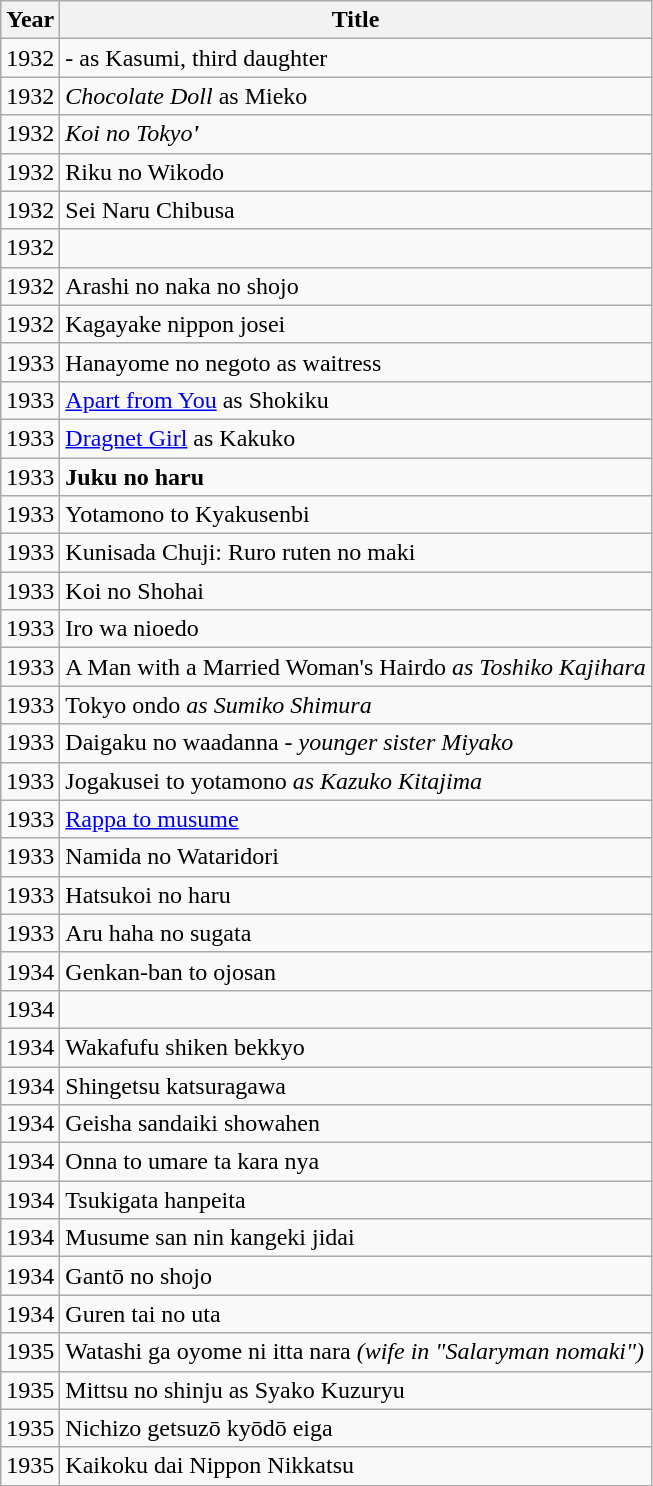<table class="wikitable">
<tr>
<th>Year</th>
<th>Title</th>
</tr>
<tr>
<td>1932</td>
<td> - as Kasumi, third daughter</td>
</tr>
<tr>
<td>1932</td>
<td><em>Chocolate Doll</em> as Mieko</td>
</tr>
<tr>
<td>1932</td>
<td><em>Koi no Tokyo<strong>'</td>
</tr>
<tr>
<td>1932</td>
<td></em>Riku no Wikodo<em></td>
</tr>
<tr>
<td>1932</td>
<td></em>Sei Naru Chibusa<em></td>
</tr>
<tr>
<td>1932</td>
<td></td>
</tr>
<tr>
<td>1932</td>
<td>Arashi no naka no shojo</td>
</tr>
<tr>
<td>1932</td>
<td>Kagayake nippon josei</td>
</tr>
<tr>
<td>1933</td>
<td></em>Hanayome no negoto</strong> as waitress</td>
</tr>
<tr>
<td>1933</td>
<td><a href='#'>Apart from You</a> as Shokiku</td>
</tr>
<tr>
<td>1933</td>
<td><a href='#'>Dragnet Girl</a> as Kakuko</td>
</tr>
<tr>
<td>1933</td>
<td><strong>Juku no haru<em></td>
</tr>
<tr>
<td>1933</td>
<td></em>Yotamono to Kyakusenbi<em></td>
</tr>
<tr>
<td>1933</td>
<td></em>Kunisada Chuji: Ruro ruten no maki<em></td>
</tr>
<tr>
<td>1933</td>
<td></em>Koi no Shohai<em></td>
</tr>
<tr>
<td>1933</td>
<td></em>Iro wa nioedo<em></td>
</tr>
<tr>
<td>1933</td>
<td></em>A Man with a Married Woman's Hairdo<em> as Toshiko Kajihara</td>
</tr>
<tr>
<td>1933</td>
<td></em>Tokyo ondo<em> as Sumiko Shimura</td>
</tr>
<tr>
<td>1933</td>
<td></em>Daigaku no  waadanna<em> - younger sister Miyako</td>
</tr>
<tr>
<td>1933</td>
<td></em>Jogakusei to yotamono<em> as Kazuko Kitajima</td>
</tr>
<tr>
<td>1933</td>
<td></em><a href='#'>Rappa to musume</a><em></td>
</tr>
<tr>
<td>1933</td>
<td></em>Namida no Wataridori<em></td>
</tr>
<tr>
<td>1933</td>
<td></em>Hatsukoi no haru<em></td>
</tr>
<tr>
<td>1933</td>
<td></em>Aru haha no sugata<em></td>
</tr>
<tr>
<td>1934</td>
<td></em>Genkan-ban to ojosan<em></td>
</tr>
<tr>
<td>1934</td>
<td></td>
</tr>
<tr>
<td>1934</td>
<td></em>Wakafufu shiken bekkyo<em></td>
</tr>
<tr>
<td>1934</td>
<td></em>Shingetsu katsuragawa<em></td>
</tr>
<tr>
<td>1934</td>
<td></em>Geisha sandaiki showahen<em></td>
</tr>
<tr>
<td>1934</td>
<td></em>Onna to umare ta kara nya<em></td>
</tr>
<tr>
<td>1934</td>
<td></em>Tsukigata hanpeita<em></td>
</tr>
<tr>
<td>1934</td>
<td></em>Musume san nin kangeki jidai<em></td>
</tr>
<tr>
<td>1934</td>
<td></em>Gantō no shojo<em></td>
</tr>
<tr>
<td>1934</td>
<td></em>Guren tai no uta<em></td>
</tr>
<tr>
<td>1935</td>
<td></em>Watashi ga oyome ni itta nara<em> (wife  in "Salaryman nomaki")</td>
</tr>
<tr>
<td>1935</td>
<td></em>Mittsu no shinju as Syako Kuzuryu<em></td>
</tr>
<tr>
<td>1935</td>
<td></em>Nichizo getsuzō  kyōdō eiga<em></td>
</tr>
<tr>
<td>1935</td>
<td></em>Kaikoku dai Nippon Nikkatsu<em></td>
</tr>
</table>
